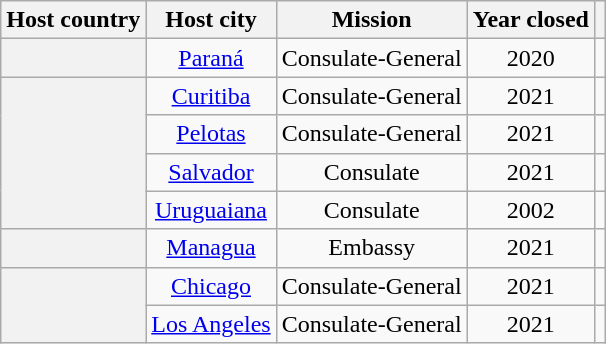<table class="wikitable plainrowheaders" style="text-align:center;">
<tr>
<th scope="col">Host country</th>
<th scope="col">Host city</th>
<th scope="col">Mission</th>
<th scope="col">Year closed</th>
<th scope="col"></th>
</tr>
<tr>
<th scope="row"></th>
<td><a href='#'>Paraná</a></td>
<td>Consulate-General</td>
<td>2020</td>
<td></td>
</tr>
<tr>
<th scope="row" rowspan="4"></th>
<td><a href='#'>Curitiba</a></td>
<td>Consulate-General</td>
<td>2021</td>
<td></td>
</tr>
<tr>
<td><a href='#'>Pelotas</a></td>
<td>Consulate-General</td>
<td>2021</td>
<td></td>
</tr>
<tr>
<td><a href='#'>Salvador</a></td>
<td>Consulate</td>
<td>2021</td>
<td></td>
</tr>
<tr>
<td><a href='#'>Uruguaiana</a></td>
<td>Consulate</td>
<td>2002</td>
<td></td>
</tr>
<tr>
<th scope="row"></th>
<td><a href='#'>Managua</a></td>
<td>Embassy</td>
<td>2021</td>
<td></td>
</tr>
<tr>
<th scope="row" rowspan="2"></th>
<td><a href='#'>Chicago</a></td>
<td>Consulate-General</td>
<td>2021</td>
<td></td>
</tr>
<tr>
<td><a href='#'>Los Angeles</a></td>
<td>Consulate-General</td>
<td>2021</td>
<td></td>
</tr>
</table>
